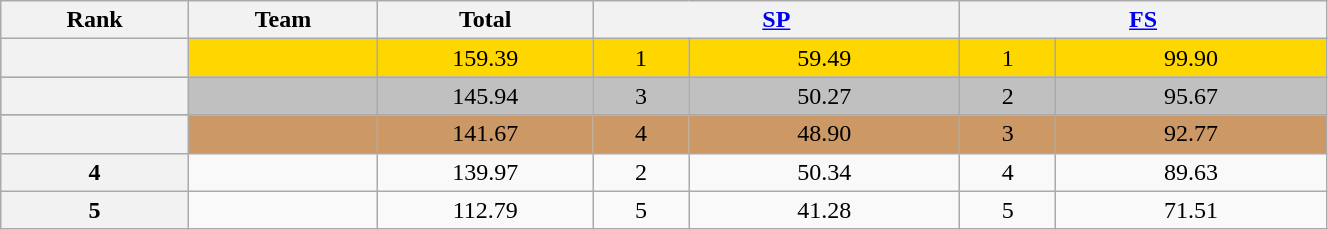<table class="wikitable sortable" style="text-align:center; width:70%">
<tr>
<th scope="col">Rank</th>
<th scope="col">Team</th>
<th scope="col">Total</th>
<th scope="col" colspan="2" width="80px"><a href='#'>SP</a></th>
<th scope="col" colspan="2" width="80px"><a href='#'>FS</a></th>
</tr>
<tr bgcolor="gold">
<th scope="row"></th>
<td align="left"></td>
<td>159.39</td>
<td>1</td>
<td>59.49</td>
<td>1</td>
<td>99.90</td>
</tr>
<tr bgcolor="silver">
<th scope="row"></th>
<td align="left"></td>
<td>145.94</td>
<td>3</td>
<td>50.27</td>
<td>2</td>
<td>95.67</td>
</tr>
<tr bgcolor="cc9966">
<th scope="row"></th>
<td align="left"></td>
<td>141.67</td>
<td>4</td>
<td>48.90</td>
<td>3</td>
<td>92.77</td>
</tr>
<tr>
<th scope="row">4</th>
<td align="left"></td>
<td>139.97</td>
<td>2</td>
<td>50.34</td>
<td>4</td>
<td>89.63</td>
</tr>
<tr>
<th scope="row">5</th>
<td align="left"></td>
<td>112.79</td>
<td>5</td>
<td>41.28</td>
<td>5</td>
<td>71.51</td>
</tr>
</table>
